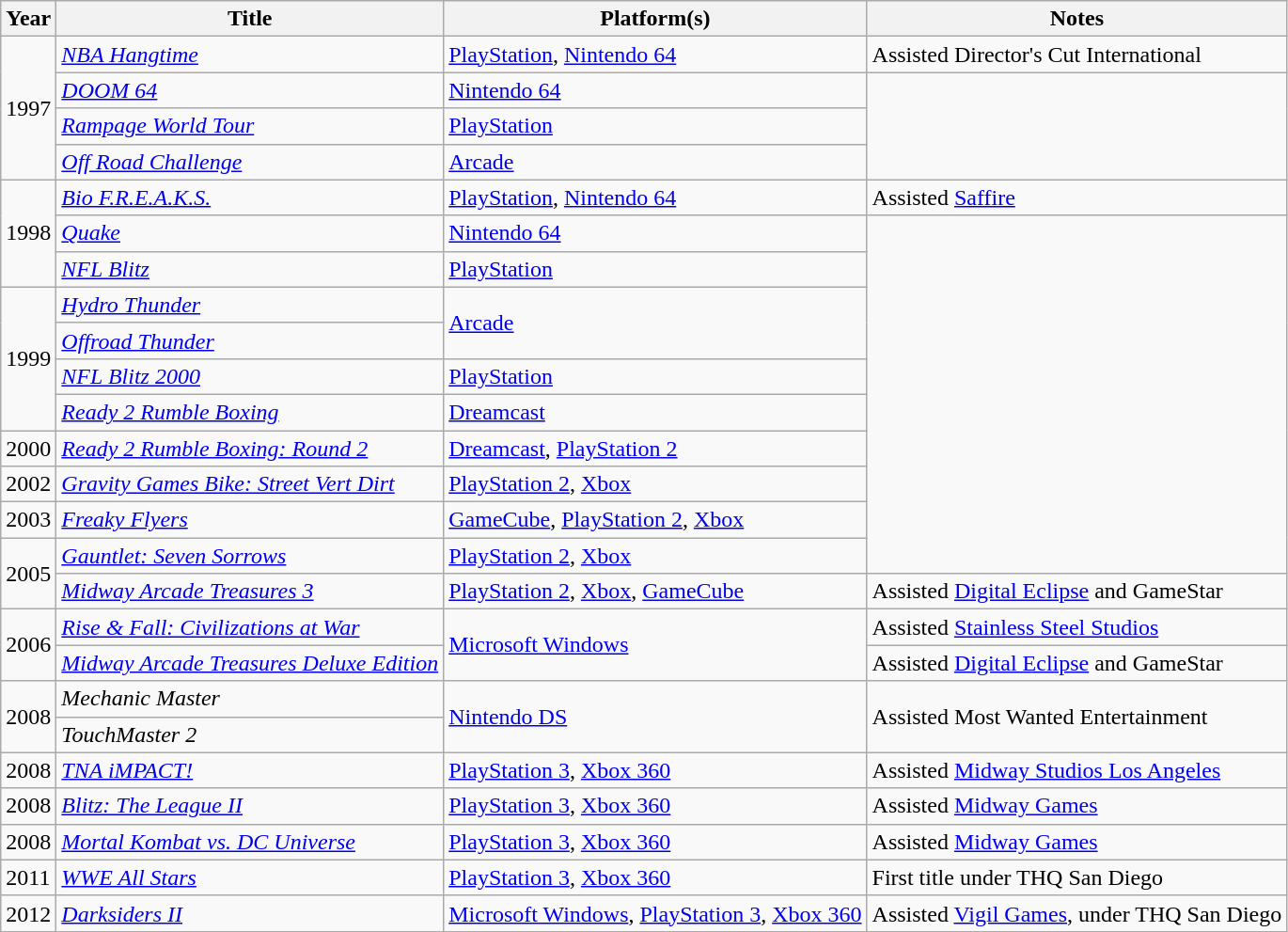<table class="wikitable sortable">
<tr>
<th>Year</th>
<th>Title</th>
<th>Platform(s)</th>
<th>Notes</th>
</tr>
<tr>
<td rowspan="4">1997</td>
<td><em><a href='#'>NBA Hangtime</a></em></td>
<td><a href='#'>PlayStation</a>, <a href='#'>Nintendo 64</a></td>
<td>Assisted Director's Cut International</td>
</tr>
<tr>
<td><em><a href='#'>DOOM 64</a></em></td>
<td><a href='#'>Nintendo 64</a></td>
<td rowspan="3"></td>
</tr>
<tr>
<td><em><a href='#'>Rampage World Tour</a></em></td>
<td><a href='#'>PlayStation</a></td>
</tr>
<tr>
<td><em><a href='#'>Off Road Challenge</a></em></td>
<td><a href='#'>Arcade</a></td>
</tr>
<tr>
<td rowspan="3">1998</td>
<td><em><a href='#'>Bio F.R.E.A.K.S.</a></em></td>
<td><a href='#'>PlayStation</a>, <a href='#'>Nintendo 64</a></td>
<td>Assisted <a href='#'>Saffire</a></td>
</tr>
<tr>
<td><em><a href='#'>Quake</a></em></td>
<td><a href='#'>Nintendo 64</a></td>
<td rowspan="10"></td>
</tr>
<tr>
<td><em><a href='#'>NFL Blitz</a></em></td>
<td><a href='#'>PlayStation</a></td>
</tr>
<tr>
<td rowspan="4">1999</td>
<td><em><a href='#'>Hydro Thunder</a></em></td>
<td rowspan="2"><a href='#'>Arcade</a></td>
</tr>
<tr>
<td><em><a href='#'>Offroad Thunder</a></em></td>
</tr>
<tr>
<td><em><a href='#'>NFL Blitz 2000</a></em></td>
<td><a href='#'>PlayStation</a></td>
</tr>
<tr>
<td><em><a href='#'>Ready 2 Rumble Boxing</a></em></td>
<td><a href='#'>Dreamcast</a></td>
</tr>
<tr>
<td>2000</td>
<td><em><a href='#'>Ready 2 Rumble Boxing: Round 2</a></em></td>
<td><a href='#'>Dreamcast</a>, <a href='#'>PlayStation 2</a></td>
</tr>
<tr>
<td>2002</td>
<td><em><a href='#'>Gravity Games Bike: Street Vert Dirt</a></em></td>
<td><a href='#'>PlayStation 2</a>, <a href='#'>Xbox</a></td>
</tr>
<tr>
<td>2003</td>
<td><em><a href='#'>Freaky Flyers</a></em></td>
<td><a href='#'>GameCube</a>, <a href='#'>PlayStation 2</a>, <a href='#'>Xbox</a></td>
</tr>
<tr>
<td rowspan="2">2005</td>
<td><em><a href='#'>Gauntlet: Seven Sorrows</a></em></td>
<td><a href='#'>PlayStation 2</a>, <a href='#'>Xbox</a></td>
</tr>
<tr>
<td><em><a href='#'>Midway Arcade Treasures 3</a></em></td>
<td><a href='#'>PlayStation 2</a>, <a href='#'>Xbox</a>, <a href='#'>GameCube</a></td>
<td>Assisted <a href='#'>Digital Eclipse</a> and GameStar</td>
</tr>
<tr>
<td rowspan="2">2006</td>
<td><a href='#'><em>Rise & Fall: Civilizations at War</em></a></td>
<td rowspan="2"><a href='#'>Microsoft Windows</a></td>
<td>Assisted <a href='#'>Stainless Steel Studios</a></td>
</tr>
<tr>
<td><em><a href='#'>Midway Arcade Treasures Deluxe Edition</a></em></td>
<td>Assisted <a href='#'>Digital Eclipse</a> and GameStar</td>
</tr>
<tr>
<td rowspan="2">2008</td>
<td><em>Mechanic Master</em></td>
<td rowspan="2"><a href='#'>Nintendo DS</a></td>
<td rowspan="2">Assisted Most Wanted Entertainment</td>
</tr>
<tr>
<td><em>TouchMaster 2</em></td>
</tr>
<tr>
<td>2008</td>
<td><em><a href='#'>TNA iMPACT!</a></em></td>
<td><a href='#'>PlayStation 3</a>, <a href='#'>Xbox 360</a></td>
<td>Assisted <a href='#'>Midway Studios Los Angeles</a></td>
</tr>
<tr>
<td>2008</td>
<td><em><a href='#'>Blitz: The League II</a></em></td>
<td><a href='#'>PlayStation 3</a>, <a href='#'>Xbox 360</a></td>
<td>Assisted <a href='#'>Midway Games</a></td>
</tr>
<tr>
<td>2008</td>
<td><em><a href='#'>Mortal Kombat vs. DC Universe</a></em></td>
<td><a href='#'>PlayStation 3</a>, <a href='#'>Xbox 360</a></td>
<td>Assisted <a href='#'>Midway Games</a></td>
</tr>
<tr>
<td>2011</td>
<td><em><a href='#'>WWE All Stars</a></em></td>
<td><a href='#'>PlayStation 3</a>, <a href='#'>Xbox 360</a></td>
<td>First title under THQ San Diego</td>
</tr>
<tr>
<td>2012</td>
<td><em><a href='#'>Darksiders II</a></em></td>
<td><a href='#'>Microsoft Windows</a>, <a href='#'>PlayStation 3</a>, <a href='#'>Xbox 360</a></td>
<td>Assisted <a href='#'>Vigil Games</a>, under THQ San Diego</td>
</tr>
</table>
